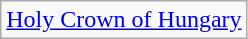<table class="wikitable">
<tr>
<td> <a href='#'>Holy Crown of Hungary</a></td>
</tr>
</table>
